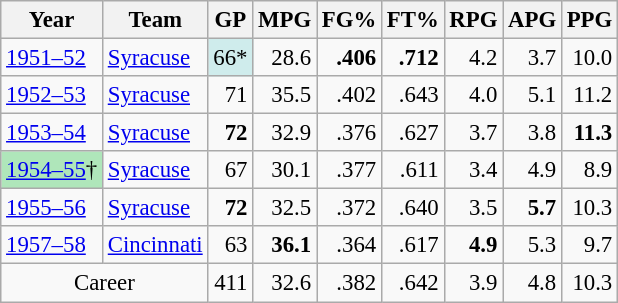<table class="wikitable sortable" style="font-size:95%; text-align:right;">
<tr>
<th>Year</th>
<th>Team</th>
<th>GP</th>
<th>MPG</th>
<th>FG%</th>
<th>FT%</th>
<th>RPG</th>
<th>APG</th>
<th>PPG</th>
</tr>
<tr>
<td style="text-align:left;"><a href='#'>1951–52</a></td>
<td style="text-align:left;"><a href='#'>Syracuse</a></td>
<td style="background:#cfecec;">66*</td>
<td>28.6</td>
<td><strong>.406</strong></td>
<td><strong>.712</strong></td>
<td>4.2</td>
<td>3.7</td>
<td>10.0</td>
</tr>
<tr>
<td style="text-align:left;"><a href='#'>1952–53</a></td>
<td style="text-align:left;"><a href='#'>Syracuse</a></td>
<td>71</td>
<td>35.5</td>
<td>.402</td>
<td>.643</td>
<td>4.0</td>
<td>5.1</td>
<td>11.2</td>
</tr>
<tr>
<td style="text-align:left;"><a href='#'>1953–54</a></td>
<td style="text-align:left;"><a href='#'>Syracuse</a></td>
<td><strong>72</strong></td>
<td>32.9</td>
<td>.376</td>
<td>.627</td>
<td>3.7</td>
<td>3.8</td>
<td><strong>11.3</strong></td>
</tr>
<tr>
<td style="text-align:left;background:#afe6ba;"><a href='#'>1954–55</a>†</td>
<td style="text-align:left;"><a href='#'>Syracuse</a></td>
<td>67</td>
<td>30.1</td>
<td>.377</td>
<td>.611</td>
<td>3.4</td>
<td>4.9</td>
<td>8.9</td>
</tr>
<tr>
<td style="text-align:left;"><a href='#'>1955–56</a></td>
<td style="text-align:left;"><a href='#'>Syracuse</a></td>
<td><strong>72</strong></td>
<td>32.5</td>
<td>.372</td>
<td>.640</td>
<td>3.5</td>
<td><strong>5.7</strong></td>
<td>10.3</td>
</tr>
<tr>
<td style="text-align:left;"><a href='#'>1957–58</a></td>
<td style="text-align:left;"><a href='#'>Cincinnati</a></td>
<td>63</td>
<td><strong>36.1</strong></td>
<td>.364</td>
<td>.617</td>
<td><strong>4.9</strong></td>
<td>5.3</td>
<td>9.7</td>
</tr>
<tr>
<td colspan="2" style="text-align:center;">Career</td>
<td>411</td>
<td>32.6</td>
<td>.382</td>
<td>.642</td>
<td>3.9</td>
<td>4.8</td>
<td>10.3</td>
</tr>
</table>
